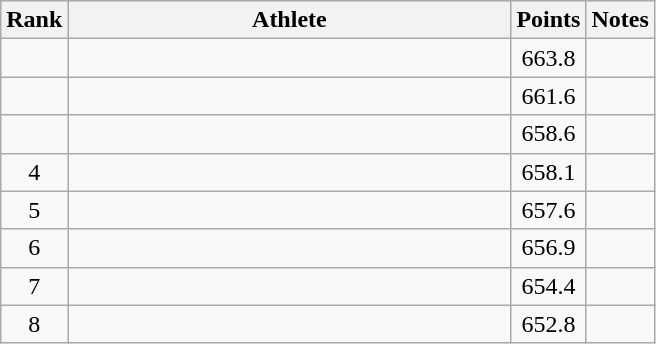<table class="wikitable" style="text-align:center">
<tr>
<th>Rank</th>
<th Style="width:18em">Athlete</th>
<th>Points</th>
<th>Notes</th>
</tr>
<tr>
<td></td>
<td style="text-align:left"></td>
<td>663.8</td>
<td></td>
</tr>
<tr>
<td></td>
<td style="text-align:left"></td>
<td>661.6</td>
<td></td>
</tr>
<tr>
<td></td>
<td style="text-align:left"></td>
<td>658.6</td>
<td></td>
</tr>
<tr>
<td>4</td>
<td style="text-align:left"></td>
<td>658.1</td>
<td></td>
</tr>
<tr>
<td>5</td>
<td style="text-align:left"></td>
<td>657.6</td>
<td></td>
</tr>
<tr>
<td>6</td>
<td style="text-align:left"></td>
<td>656.9</td>
<td></td>
</tr>
<tr>
<td>7</td>
<td style="text-align:left"></td>
<td>654.4</td>
<td></td>
</tr>
<tr>
<td>8</td>
<td style="text-align:left"></td>
<td>652.8</td>
<td></td>
</tr>
</table>
